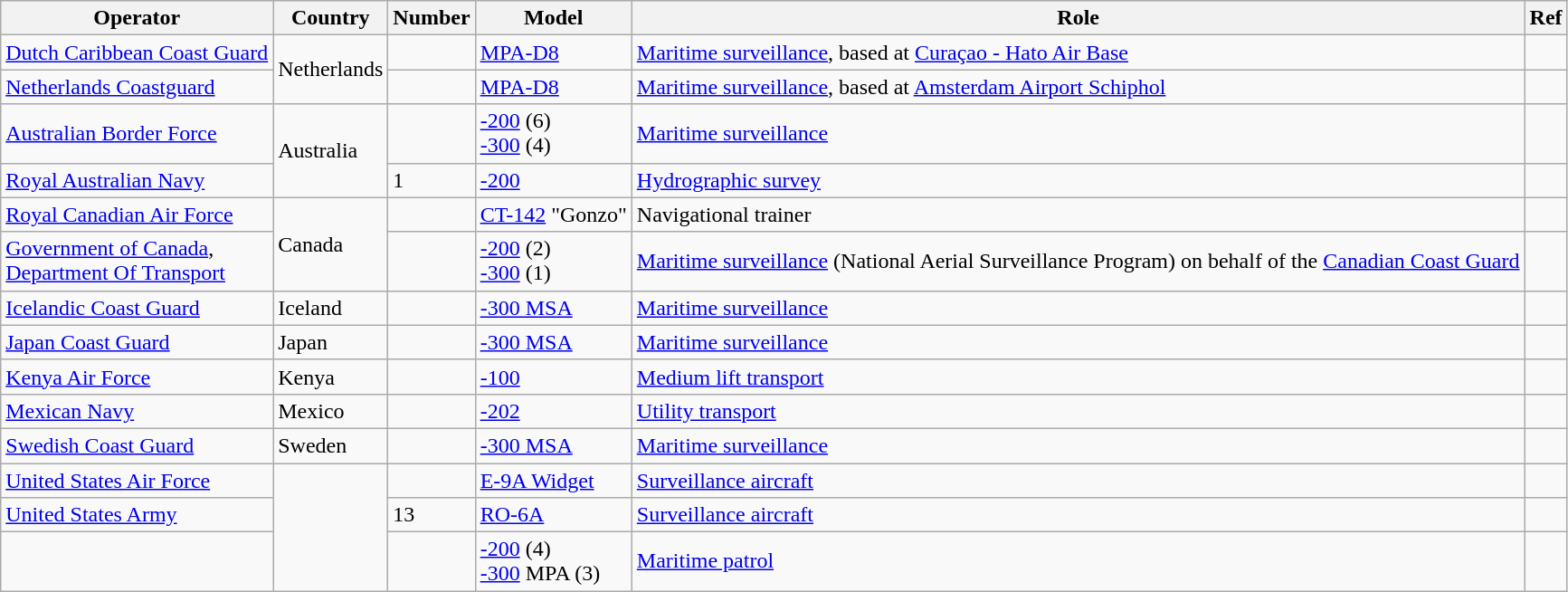<table class="wikitable sortable">
<tr>
<th>Operator</th>
<th>Country</th>
<th>Number</th>
<th>Model</th>
<th>Role</th>
<th>Ref</th>
</tr>
<tr>
<td><a href='#'>Dutch Caribbean Coast Guard</a></td>
<td rowspan=2>Netherlands</td>
<td></td>
<td><a href='#'>MPA-D8</a></td>
<td><a href='#'>Maritime surveillance</a>, based at <a href='#'>Curaçao - Hato Air Base</a></td>
<td></td>
</tr>
<tr>
<td><a href='#'>Netherlands Coastguard</a></td>
<td></td>
<td><a href='#'>MPA-D8</a></td>
<td><a href='#'>Maritime surveillance</a>, based at <a href='#'>Amsterdam Airport Schiphol</a></td>
<td></td>
</tr>
<tr>
<td><a href='#'>Australian Border Force</a></td>
<td rowspan=2>Australia</td>
<td></td>
<td><a href='#'>-200</a> (6)<br><a href='#'>-300</a> (4)</td>
<td><a href='#'>Maritime surveillance</a></td>
<td></td>
</tr>
<tr>
<td><a href='#'>Royal Australian Navy</a></td>
<td>1</td>
<td><a href='#'>-200</a></td>
<td><a href='#'>Hydrographic survey</a></td>
<td></td>
</tr>
<tr>
<td><a href='#'>Royal Canadian Air Force</a></td>
<td rowspan=2>Canada</td>
<td></td>
<td><a href='#'>CT-142</a> "Gonzo"</td>
<td>Navigational trainer</td>
<td></td>
</tr>
<tr>
<td><a href='#'>Government of Canada</a>,<br><a href='#'>Department Of Transport</a></td>
<td></td>
<td><a href='#'>-200</a> (2)<br><a href='#'>-300</a> (1)</td>
<td><a href='#'>Maritime surveillance</a> (National Aerial Surveillance Program) on behalf of the <a href='#'>Canadian Coast Guard</a></td>
<td></td>
</tr>
<tr>
<td><a href='#'>Icelandic Coast Guard</a></td>
<td>Iceland</td>
<td></td>
<td><a href='#'>-300 MSA</a></td>
<td><a href='#'>Maritime surveillance</a></td>
<td></td>
</tr>
<tr>
<td><a href='#'>Japan Coast Guard</a></td>
<td>Japan</td>
<td></td>
<td><a href='#'>-300 MSA</a></td>
<td><a href='#'>Maritime surveillance</a></td>
<td></td>
</tr>
<tr>
<td><a href='#'>Kenya Air Force</a></td>
<td>Kenya</td>
<td></td>
<td><a href='#'>-100</a></td>
<td><a href='#'>Medium lift transport</a></td>
<td></td>
</tr>
<tr>
<td><a href='#'>Mexican Navy</a></td>
<td>Mexico</td>
<td></td>
<td><a href='#'>-202</a></td>
<td><a href='#'>Utility transport</a></td>
<td></td>
</tr>
<tr>
<td><a href='#'>Swedish Coast Guard</a></td>
<td>Sweden</td>
<td></td>
<td><a href='#'>-300 MSA</a></td>
<td><a href='#'>Maritime surveillance</a></td>
<td></td>
</tr>
<tr>
<td><a href='#'>United States Air Force</a></td>
<td rowspan="3"></td>
<td></td>
<td><a href='#'>E-9A Widget</a></td>
<td><a href='#'>Surveillance aircraft</a></td>
<td></td>
</tr>
<tr>
<td><a href='#'>United States Army</a></td>
<td>13</td>
<td><a href='#'>RO-6A</a></td>
<td><a href='#'>Surveillance aircraft</a></td>
<td></td>
</tr>
<tr>
<td></td>
<td></td>
<td><a href='#'>-200</a> (4)<br><a href='#'>-300</a> MPA (3)</td>
<td><a href='#'>Maritime patrol</a></td>
<td></td>
</tr>
</table>
